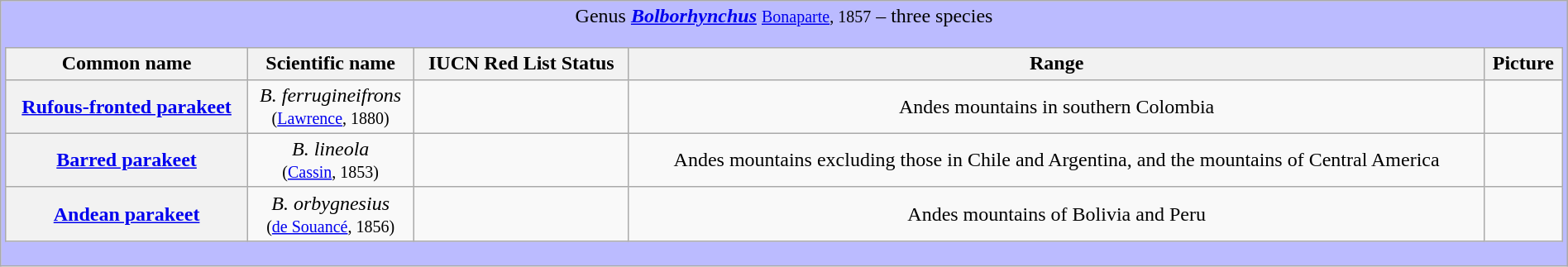<table class="wikitable" style="width:100%;text-align:center">
<tr>
<td colspan="100%" align="center" bgcolor="#BBBBFF">Genus <strong><em><a href='#'>Bolborhynchus</a></em></strong> <small><a href='#'>Bonaparte</a>, 1857</small> – three species<br><table class="wikitable sortable" style="width:100%;text-align:center">
<tr>
<th scope="col">Common name</th>
<th scope="col">Scientific name</th>
<th scope="col">IUCN Red List Status</th>
<th scope="col" class="unsortable">Range</th>
<th scope="col" class="unsortable">Picture</th>
</tr>
<tr>
<th scope="row"><a href='#'>Rufous-fronted parakeet</a></th>
<td><em>B. ferrugineifrons</em> <br><small>(<a href='#'>Lawrence</a>, 1880)</small></td>
<td></td>
<td>Andes mountains in southern Colombia</td>
<td></td>
</tr>
<tr>
<th scope="row"><a href='#'>Barred parakeet</a></th>
<td><em>B. lineola</em> <br><small>(<a href='#'>Cassin</a>, 1853)</small></td>
<td></td>
<td>Andes mountains excluding those in Chile and Argentina, and the mountains of Central America</td>
<td></td>
</tr>
<tr>
<th scope="row"><a href='#'>Andean parakeet</a></th>
<td><em>B. orbygnesius</em> <br><small>(<a href='#'>de Souancé</a>, 1856)</small></td>
<td></td>
<td>Andes mountains of Bolivia and Peru</td>
<td></td>
</tr>
</table>
</td>
</tr>
</table>
